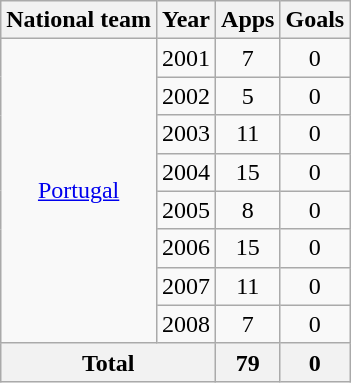<table class="wikitable" style="text-align:center">
<tr>
<th>National team</th>
<th>Year</th>
<th>Apps</th>
<th>Goals</th>
</tr>
<tr>
<td rowspan="8"><a href='#'>Portugal</a></td>
<td>2001</td>
<td>7</td>
<td>0</td>
</tr>
<tr>
<td>2002</td>
<td>5</td>
<td>0</td>
</tr>
<tr>
<td>2003</td>
<td>11</td>
<td>0</td>
</tr>
<tr>
<td>2004</td>
<td>15</td>
<td>0</td>
</tr>
<tr>
<td>2005</td>
<td>8</td>
<td>0</td>
</tr>
<tr>
<td>2006</td>
<td>15</td>
<td>0</td>
</tr>
<tr>
<td>2007</td>
<td>11</td>
<td>0</td>
</tr>
<tr>
<td>2008</td>
<td>7</td>
<td>0</td>
</tr>
<tr>
<th colspan="2">Total</th>
<th>79</th>
<th>0</th>
</tr>
</table>
